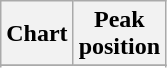<table class="wikitable plainrowheaders sortable" style="text-align:center;">
<tr>
<th scope="col">Chart</th>
<th scope="col">Peak <br> position</th>
</tr>
<tr>
</tr>
<tr>
</tr>
</table>
